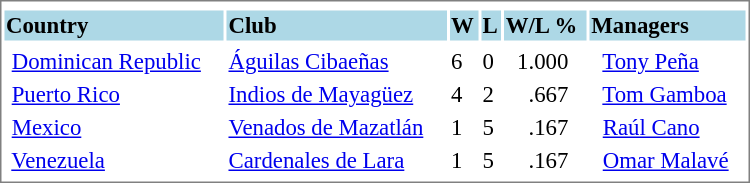<table cellpadding="1" width="500px" style="font-size: 95%; border: 1px solid gray;">
<tr align="center" style="font-size: larger;">
<td colspan=6></td>
</tr>
<tr style="background:lightblue;">
<td><strong>Country</strong></td>
<td><strong>Club</strong></td>
<td><strong>W</strong></td>
<td><strong>L</strong></td>
<td><strong>W/L %</strong></td>
<td><strong>Managers</strong></td>
</tr>
<tr align="center" style="vertical-align: middle;" style="background:lightblue;">
</tr>
<tr>
<td> <a href='#'>Dominican Republic</a></td>
<td><a href='#'>Águilas Cibaeñas</a>    </td>
<td>6</td>
<td>0</td>
<td>  1.000</td>
<td>  <a href='#'>Tony Peña</a></td>
</tr>
<tr>
<td> <a href='#'>Puerto Rico</a></td>
<td><a href='#'>Indios de Mayagüez</a></td>
<td>4</td>
<td>2</td>
<td>    .667</td>
<td>  <a href='#'>Tom Gamboa</a></td>
</tr>
<tr>
<td> <a href='#'>Mexico</a></td>
<td><a href='#'>Venados de Mazatlán</a></td>
<td>1</td>
<td>5</td>
<td>    .167</td>
<td>  <a href='#'>Raúl Cano</a></td>
</tr>
<tr>
<td> <a href='#'>Venezuela</a></td>
<td><a href='#'>Cardenales de Lara</a></td>
<td>1</td>
<td>5</td>
<td>    .167</td>
<td>  <a href='#'>Omar Malavé</a></td>
</tr>
<tr>
</tr>
</table>
